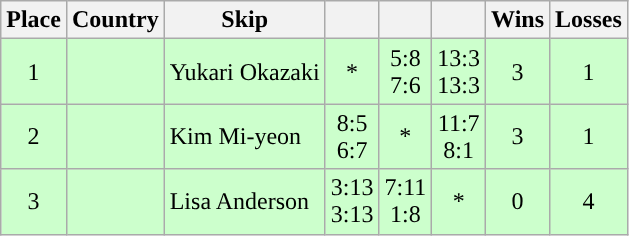<table class="wikitable" style="text-align:center;">
<tr>
<th>Place</th>
<th>Country</th>
<th>Skip</th>
<th width="25"></th>
<th width="25"></th>
<th width="25"></th>
<th>Wins</th>
<th>Losses</th>
</tr>
<tr bgcolor=#ccffcc>
<td>1</td>
<td align=left></td>
<td align=left>Yukari Okazaki</td>
<td>*</td>
<td>5:8<br> 7:6</td>
<td>13:3<br>13:3</td>
<td>3</td>
<td>1</td>
</tr>
<tr bgcolor=#ccffcc>
<td>2</td>
<td align=left></td>
<td align=left>Kim Mi-yeon</td>
<td>8:5<br> 6:7</td>
<td>*</td>
<td>11:7<br> 8:1</td>
<td>3</td>
<td>1</td>
</tr>
<tr bgcolor=#ccffcc>
<td>3</td>
<td align=left></td>
<td align=left>Lisa Anderson</td>
<td>3:13<br>3:13</td>
<td>7:11<br> 1:8</td>
<td>*</td>
<td>0</td>
<td>4</td>
</tr>
</table>
